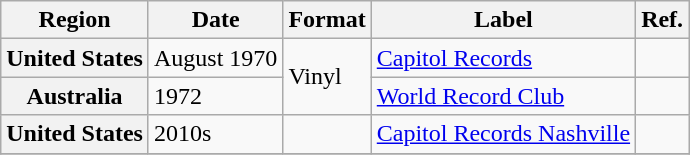<table class="wikitable plainrowheaders">
<tr>
<th scope="col">Region</th>
<th scope="col">Date</th>
<th scope="col">Format</th>
<th scope="col">Label</th>
<th scope="col">Ref.</th>
</tr>
<tr>
<th scope="row">United States</th>
<td>August 1970</td>
<td rowspan="2">Vinyl</td>
<td><a href='#'>Capitol Records</a></td>
<td></td>
</tr>
<tr>
<th scope="row">Australia</th>
<td>1972</td>
<td><a href='#'>World Record Club</a></td>
<td></td>
</tr>
<tr>
<th scope="row">United States</th>
<td>2010s</td>
<td></td>
<td><a href='#'>Capitol Records Nashville</a></td>
<td></td>
</tr>
<tr>
</tr>
</table>
